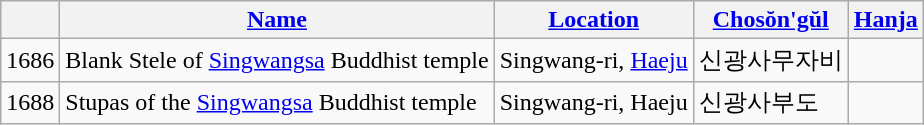<table class="wikitable">
<tr>
<th></th>
<th><a href='#'>Name</a></th>
<th><a href='#'>Location</a></th>
<th><a href='#'>Chosŏn'gŭl</a></th>
<th><a href='#'>Hanja</a></th>
</tr>
<tr>
<td>1686</td>
<td>Blank Stele of <a href='#'>Singwangsa</a> Buddhist temple</td>
<td>Singwang-ri, <a href='#'>Haeju</a></td>
<td>신광사무자비</td>
<td></td>
</tr>
<tr>
<td>1688</td>
<td>Stupas of the <a href='#'>Singwangsa</a> Buddhist temple</td>
<td>Singwang-ri, Haeju</td>
<td>신광사부도</td>
<td></td>
</tr>
</table>
